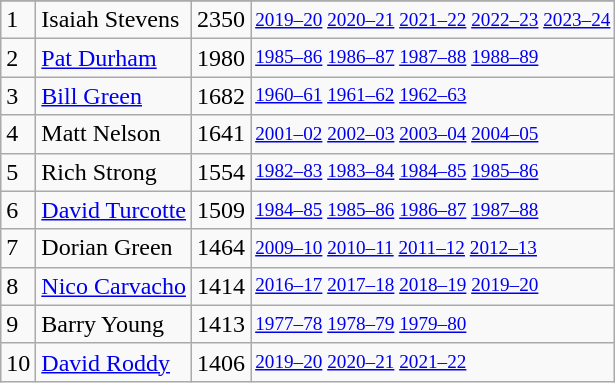<table class="wikitable">
<tr>
</tr>
<tr>
<td>1</td>
<td>Isaiah Stevens</td>
<td>2350</td>
<td style="font-size:80%;"><a href='#'>2019–20</a> <a href='#'>2020–21</a> <a href='#'>2021–22</a> <a href='#'>2022–23</a> <a href='#'>2023–24</a></td>
</tr>
<tr>
<td>2</td>
<td><a href='#'>Pat Durham</a></td>
<td>1980</td>
<td style="font-size:80%;"><a href='#'>1985–86</a> <a href='#'>1986–87</a> <a href='#'>1987–88</a> <a href='#'>1988–89</a></td>
</tr>
<tr>
<td>3</td>
<td><a href='#'>Bill Green</a></td>
<td>1682</td>
<td style="font-size:80%;"><a href='#'>1960–61</a> <a href='#'>1961–62</a> <a href='#'>1962–63</a></td>
</tr>
<tr>
<td>4</td>
<td>Matt Nelson</td>
<td>1641</td>
<td style="font-size:80%;"><a href='#'>2001–02</a> <a href='#'>2002–03</a> <a href='#'>2003–04</a> <a href='#'>2004–05</a></td>
</tr>
<tr>
<td>5</td>
<td>Rich Strong</td>
<td>1554</td>
<td style="font-size:80%;"><a href='#'>1982–83</a> <a href='#'>1983–84</a> <a href='#'>1984–85</a> <a href='#'>1985–86</a></td>
</tr>
<tr>
<td>6</td>
<td><a href='#'>David Turcotte</a></td>
<td>1509</td>
<td style="font-size:80%;"><a href='#'>1984–85</a> <a href='#'>1985–86</a> <a href='#'>1986–87</a> <a href='#'>1987–88</a></td>
</tr>
<tr>
<td>7</td>
<td>Dorian Green</td>
<td>1464</td>
<td style="font-size:80%;"><a href='#'>2009–10</a> <a href='#'>2010–11</a> <a href='#'>2011–12</a> <a href='#'>2012–13</a></td>
</tr>
<tr>
<td>8</td>
<td><a href='#'>Nico Carvacho</a></td>
<td>1414</td>
<td style="font-size:80%;"><a href='#'>2016–17</a> <a href='#'>2017–18</a> <a href='#'>2018–19</a> <a href='#'>2019–20</a></td>
</tr>
<tr>
<td>9</td>
<td>Barry Young</td>
<td>1413</td>
<td style="font-size:80%;"><a href='#'>1977–78</a> <a href='#'>1978–79</a> <a href='#'>1979–80</a></td>
</tr>
<tr>
<td>10</td>
<td><a href='#'>David Roddy</a></td>
<td>1406</td>
<td style="font-size:80%;"><a href='#'>2019–20</a> <a href='#'>2020–21</a> <a href='#'>2021–22</a></td>
</tr>
</table>
